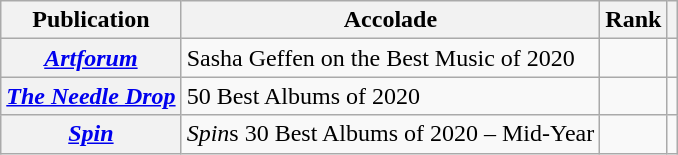<table class="wikitable sortable plainrowheaders">
<tr>
<th scope="col">Publication</th>
<th scope="col">Accolade</th>
<th scope="col">Rank</th>
<th scope="col" class="unsortable"></th>
</tr>
<tr>
<th scope="row"><em><a href='#'>Artforum</a></em></th>
<td>Sasha Geffen on the Best Music of 2020</td>
<td></td>
<td></td>
</tr>
<tr>
<th scope="row"><em><a href='#'>The Needle Drop</a></em></th>
<td>50 Best Albums of 2020</td>
<td></td>
<td></td>
</tr>
<tr>
<th scope="row"><em><a href='#'>Spin</a></em></th>
<td><em>Spin</em>s 30 Best Albums of 2020 – Mid-Year</td>
<td></td>
<td></td>
</tr>
</table>
